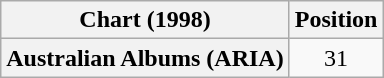<table class="wikitable plainrowheaders" style="text-align:center">
<tr>
<th scope="col">Chart (1998)</th>
<th scope="col">Position</th>
</tr>
<tr>
<th scope="row">Australian Albums (ARIA)</th>
<td>31</td>
</tr>
</table>
